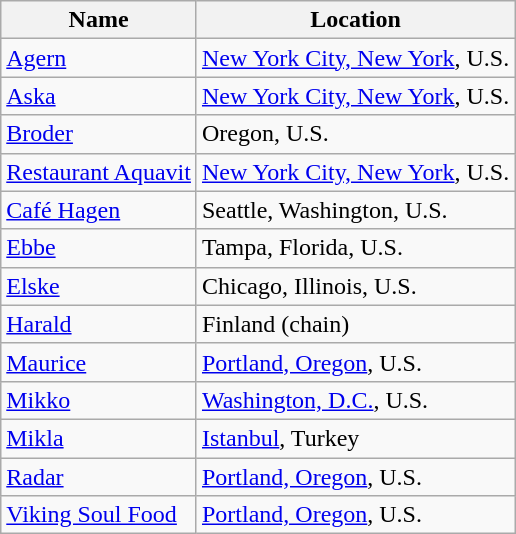<table class="wikitable sortable">
<tr>
<th>Name</th>
<th>Location</th>
</tr>
<tr>
<td><a href='#'>Agern</a></td>
<td><a href='#'>New York City, New York</a>, U.S.</td>
</tr>
<tr>
<td><a href='#'>Aska</a></td>
<td><a href='#'>New York City, New York</a>, U.S.</td>
</tr>
<tr>
<td><a href='#'>Broder</a></td>
<td>Oregon, U.S.</td>
</tr>
<tr>
<td><a href='#'>Restaurant Aquavit</a></td>
<td><a href='#'>New York City, New York</a>, U.S.</td>
</tr>
<tr>
<td><a href='#'>Café Hagen</a></td>
<td>Seattle, Washington, U.S.</td>
</tr>
<tr>
<td><a href='#'>Ebbe</a></td>
<td>Tampa, Florida, U.S.</td>
</tr>
<tr>
<td><a href='#'>Elske</a></td>
<td>Chicago, Illinois, U.S.</td>
</tr>
<tr>
<td><a href='#'>Harald</a></td>
<td>Finland (chain)</td>
</tr>
<tr>
<td><a href='#'>Maurice</a></td>
<td><a href='#'>Portland, Oregon</a>, U.S.</td>
</tr>
<tr>
<td><a href='#'>Mikko</a></td>
<td><a href='#'>Washington, D.C.</a>, U.S.</td>
</tr>
<tr>
<td><a href='#'>Mikla</a></td>
<td><a href='#'>Istanbul</a>, Turkey</td>
</tr>
<tr>
<td><a href='#'>Radar</a></td>
<td><a href='#'>Portland, Oregon</a>, U.S.</td>
</tr>
<tr>
<td><a href='#'>Viking Soul Food</a></td>
<td><a href='#'>Portland, Oregon</a>, U.S.</td>
</tr>
</table>
